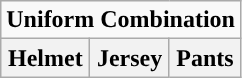<table class="wikitable">
<tr>
<td align="center" Colspan="3"><strong>Uniform Combination</strong></td>
</tr>
<tr align="center">
<th>Helmet</th>
<th>Jersey</th>
<th>Pants</th>
</tr>
</table>
